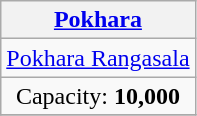<table class="wikitable" style="text-align:center">
<tr>
<th><a href='#'>Pokhara</a></th>
</tr>
<tr>
<td><a href='#'>Pokhara Rangasala</a></td>
</tr>
<tr>
<td>Capacity: <strong>10,000</strong></td>
</tr>
<tr>
</tr>
</table>
